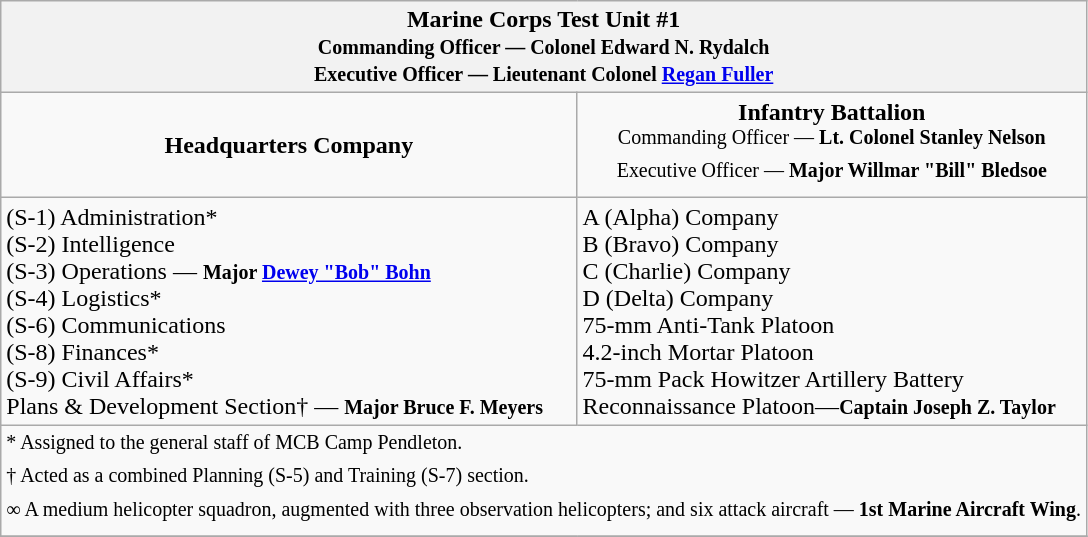<table class="wikitable">
<tr>
<th colspan="2" align="center"><strong>Marine Corps Test Unit #1</strong><br><small>Commanding Officer — Colonel Edward N. Rydalch<br>Executive Officer — Lieutenant Colonel <a href='#'>Regan Fuller</a></small></th>
</tr>
<tr>
<td align="center"><strong>Headquarters Company</strong></td>
<td align="center"><strong>Infantry Battalion</strong><br><sup>Commanding Officer — <strong>Lt. Colonel Stanley Nelson</strong><br>Executive Officer — <strong>Major Willmar "Bill" Bledsoe</strong></sup></td>
</tr>
<tr>
<td>(S-1) Administration*<br>(S-2) Intelligence<br>(S-3) Operations — <small><strong>Major <a href='#'>Dewey "Bob" Bohn</a></strong></small><br>(S-4) Logistics*<br>(S-6) Communications<br>(S-8) Finances*<br>(S-9) Civil Affairs*<br>Plans & Development Section† — <small><strong>Major Bruce F. Meyers</strong></small></td>
<td align="left">A (Alpha) Company<br>B (Bravo) Company<br>C (Charlie) Company<br>D (Delta) Company<br>75-mm Anti-Tank Platoon<br>4.2-inch Mortar Platoon<br>75-mm Pack Howitzer Artillery Battery<br>Reconnaissance Platoon—<small><strong>Captain Joseph Z. Taylor</strong></small></td>
</tr>
<tr>
<td colspan="3"><sup>* Assigned to the general staff of MCB Camp Pendleton.<br>† Acted as a combined Planning (S-5) and Training (S-7) section.<br>∞ A medium helicopter squadron, augmented with three observation helicopters; and six attack aircraft — <strong>1st Marine Aircraft Wing</strong>.</sup></td>
</tr>
<tr>
</tr>
</table>
